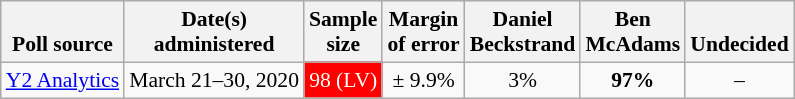<table class="wikitable" style="font-size:90%;text-align:center;">
<tr valign=bottom>
<th>Poll source</th>
<th>Date(s)<br>administered</th>
<th>Sample<br>size</th>
<th>Margin<br>of error</th>
<th style="width:50px;">Daniel<br>Beckstrand</th>
<th style="width:50px;">Ben<br>McAdams</th>
<th>Undecided</th>
</tr>
<tr>
<td style="text-align:left;"><a href='#'>Y2 Analytics</a></td>
<td>March 21–30, 2020</td>
<td style="background: red; color: white;">98 (LV)</td>
<td>± 9.9%</td>
<td>3%</td>
<td><strong>97%</strong></td>
<td>–</td>
</tr>
</table>
